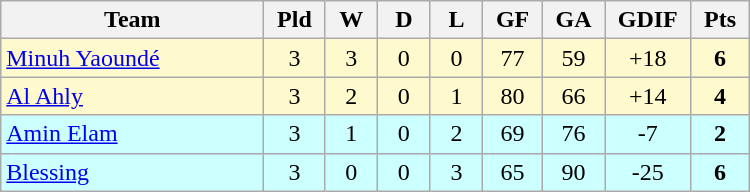<table class=wikitable style="text-align:center" width=500>
<tr>
<th width=25%>Team</th>
<th width=5%>Pld</th>
<th width=5%>W</th>
<th width=5%>D</th>
<th width=5%>L</th>
<th width=5%>GF</th>
<th width=5%>GA</th>
<th width=5%>GDIF</th>
<th width=5%>Pts</th>
</tr>
<tr bgcolor=#fffacd>
<td align="left"> <a href='#'>Minuh Yaoundé</a></td>
<td>3</td>
<td>3</td>
<td>0</td>
<td>0</td>
<td>77</td>
<td>59</td>
<td>+18</td>
<td><strong>6</strong></td>
</tr>
<tr bgcolor=#fffacd>
<td align="left"> <a href='#'>Al Ahly</a></td>
<td>3</td>
<td>2</td>
<td>0</td>
<td>1</td>
<td>80</td>
<td>66</td>
<td>+14</td>
<td><strong>4</strong></td>
</tr>
<tr bgcolor=#ccffff>
<td align="left"> <a href='#'>Amin Elam</a></td>
<td>3</td>
<td>1</td>
<td>0</td>
<td>2</td>
<td>69</td>
<td>76</td>
<td>-7</td>
<td><strong>2</strong></td>
</tr>
<tr bgcolor=#ccffff>
<td align="left"> <a href='#'>Blessing</a></td>
<td>3</td>
<td>0</td>
<td>0</td>
<td>3</td>
<td>65</td>
<td>90</td>
<td>-25</td>
<td><strong>6</strong></td>
</tr>
</table>
